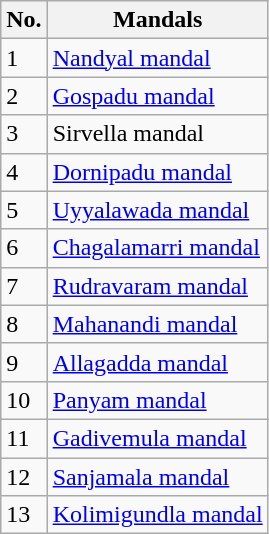<table class="wikitable">
<tr>
<th>No.</th>
<th>Mandals</th>
</tr>
<tr>
<td>1</td>
<td><a href='#'>Nandyal mandal</a></td>
</tr>
<tr>
<td>2</td>
<td><a href='#'>Gospadu mandal</a></td>
</tr>
<tr>
<td>3</td>
<td>Sirvella mandal</td>
</tr>
<tr>
<td>4</td>
<td><a href='#'>Dornipadu mandal</a></td>
</tr>
<tr>
<td>5</td>
<td><a href='#'>Uyyalawada mandal</a></td>
</tr>
<tr>
<td>6</td>
<td><a href='#'>Chagalamarri mandal</a></td>
</tr>
<tr>
<td>7</td>
<td><a href='#'>Rudravaram mandal</a></td>
</tr>
<tr>
<td>8</td>
<td><a href='#'>Mahanandi mandal</a></td>
</tr>
<tr>
<td>9</td>
<td><a href='#'>Allagadda mandal</a></td>
</tr>
<tr>
<td>10</td>
<td><a href='#'>Panyam mandal</a></td>
</tr>
<tr>
<td>11</td>
<td><a href='#'>Gadivemula mandal</a></td>
</tr>
<tr>
<td>12</td>
<td><a href='#'>Sanjamala mandal</a></td>
</tr>
<tr>
<td>13</td>
<td><a href='#'>Kolimigundla mandal</a></td>
</tr>
</table>
